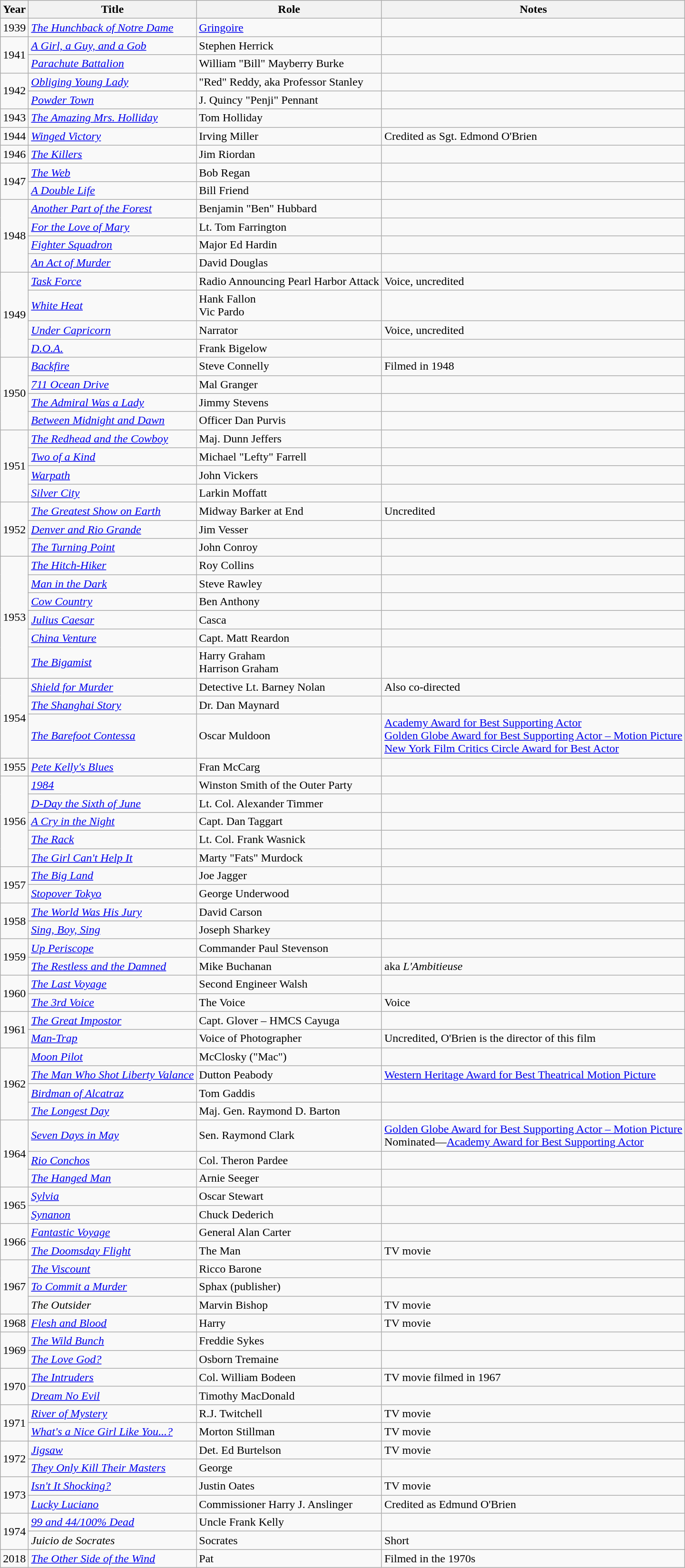<table class="wikitable">
<tr>
<th>Year</th>
<th>Title</th>
<th>Role</th>
<th>Notes</th>
</tr>
<tr>
<td>1939</td>
<td><em><a href='#'>The Hunchback of Notre Dame</a></em></td>
<td><a href='#'>Gringoire</a></td>
<td></td>
</tr>
<tr>
<td rowspan="2">1941</td>
<td><em><a href='#'>A Girl, a Guy, and a Gob</a></em></td>
<td>Stephen Herrick</td>
<td></td>
</tr>
<tr>
<td><em><a href='#'>Parachute Battalion</a></em></td>
<td>William "Bill" Mayberry Burke</td>
<td></td>
</tr>
<tr>
<td rowspan="2">1942</td>
<td><em><a href='#'>Obliging Young Lady</a></em></td>
<td>"Red" Reddy, aka Professor Stanley</td>
<td></td>
</tr>
<tr>
<td><em><a href='#'>Powder Town</a></em></td>
<td>J. Quincy "Penji" Pennant</td>
<td></td>
</tr>
<tr>
<td>1943</td>
<td><em><a href='#'>The Amazing Mrs. Holliday</a></em></td>
<td>Tom Holliday</td>
<td></td>
</tr>
<tr>
<td>1944</td>
<td><em><a href='#'>Winged Victory</a></em></td>
<td>Irving Miller</td>
<td>Credited as Sgt. Edmond O'Brien</td>
</tr>
<tr>
<td>1946</td>
<td><em><a href='#'>The Killers</a></em></td>
<td>Jim Riordan</td>
<td></td>
</tr>
<tr>
<td rowspan="2">1947</td>
<td><em><a href='#'>The Web</a></em></td>
<td>Bob Regan</td>
<td></td>
</tr>
<tr>
<td><em><a href='#'>A Double Life</a></em></td>
<td>Bill Friend</td>
<td></td>
</tr>
<tr>
<td rowspan="4">1948</td>
<td><em><a href='#'>Another Part of the Forest</a></em></td>
<td>Benjamin "Ben" Hubbard</td>
<td></td>
</tr>
<tr>
<td><em><a href='#'>For the Love of Mary</a></em></td>
<td>Lt. Tom Farrington</td>
<td></td>
</tr>
<tr>
<td><em><a href='#'>Fighter Squadron</a></em></td>
<td>Major Ed Hardin</td>
<td></td>
</tr>
<tr>
<td><em><a href='#'>An Act of Murder</a></em></td>
<td>David Douglas</td>
<td></td>
</tr>
<tr>
<td rowspan="4">1949</td>
<td><em><a href='#'>Task Force</a></em></td>
<td>Radio Announcing Pearl Harbor Attack</td>
<td>Voice, uncredited</td>
</tr>
<tr>
<td><em><a href='#'>White Heat</a></em></td>
<td>Hank Fallon<br>Vic Pardo</td>
<td></td>
</tr>
<tr>
<td><em><a href='#'>Under Capricorn</a></em></td>
<td>Narrator</td>
<td>Voice, uncredited</td>
</tr>
<tr>
<td><em><a href='#'>D.O.A.</a></em></td>
<td>Frank Bigelow</td>
<td></td>
</tr>
<tr>
<td rowspan="4">1950</td>
<td><em><a href='#'>Backfire</a></em></td>
<td>Steve Connelly</td>
<td>Filmed in 1948</td>
</tr>
<tr>
<td><em><a href='#'>711 Ocean Drive</a></em></td>
<td>Mal Granger</td>
<td></td>
</tr>
<tr>
<td><em><a href='#'>The Admiral Was a Lady</a></em></td>
<td>Jimmy Stevens</td>
<td></td>
</tr>
<tr>
<td><em><a href='#'>Between Midnight and Dawn</a></em></td>
<td>Officer Dan Purvis</td>
<td></td>
</tr>
<tr>
<td rowspan="4">1951</td>
<td><em><a href='#'>The Redhead and the Cowboy</a></em></td>
<td>Maj. Dunn Jeffers</td>
<td></td>
</tr>
<tr>
<td><em><a href='#'>Two of a Kind</a></em></td>
<td>Michael "Lefty" Farrell</td>
<td></td>
</tr>
<tr>
<td><em><a href='#'>Warpath</a></em></td>
<td>John Vickers</td>
<td></td>
</tr>
<tr>
<td><em><a href='#'>Silver City</a></em></td>
<td>Larkin Moffatt</td>
<td></td>
</tr>
<tr>
<td rowspan="3">1952</td>
<td><em><a href='#'>The Greatest Show on Earth</a></em></td>
<td>Midway Barker at End</td>
<td>Uncredited</td>
</tr>
<tr>
<td><em><a href='#'>Denver and Rio Grande</a></em></td>
<td>Jim Vesser</td>
<td></td>
</tr>
<tr>
<td><em><a href='#'>The Turning Point</a></em></td>
<td>John Conroy</td>
<td></td>
</tr>
<tr>
<td rowspan="6">1953</td>
<td><em><a href='#'>The Hitch-Hiker</a></em></td>
<td>Roy Collins</td>
<td></td>
</tr>
<tr>
<td><em><a href='#'>Man in the Dark</a></em></td>
<td>Steve Rawley</td>
<td></td>
</tr>
<tr>
<td><em><a href='#'>Cow Country</a></em></td>
<td>Ben Anthony</td>
<td></td>
</tr>
<tr>
<td><em><a href='#'>Julius Caesar</a></em></td>
<td>Casca</td>
<td></td>
</tr>
<tr>
<td><em><a href='#'>China Venture</a></em></td>
<td>Capt. Matt Reardon</td>
<td></td>
</tr>
<tr>
<td><em><a href='#'>The Bigamist</a></em></td>
<td>Harry Graham<br>Harrison Graham</td>
<td></td>
</tr>
<tr>
<td rowspan="3">1954</td>
<td><em><a href='#'>Shield for Murder</a></em></td>
<td>Detective Lt. Barney Nolan</td>
<td>Also co-directed</td>
</tr>
<tr>
<td><em><a href='#'>The Shanghai Story</a></em></td>
<td>Dr. Dan Maynard</td>
<td></td>
</tr>
<tr>
<td><em><a href='#'>The Barefoot Contessa</a></em></td>
<td>Oscar Muldoon</td>
<td><a href='#'>Academy Award for Best Supporting Actor</a> <br> <a href='#'>Golden Globe Award for Best Supporting Actor – Motion Picture</a> <br> <a href='#'>New York Film Critics Circle Award for Best Actor</a> </td>
</tr>
<tr>
<td>1955</td>
<td><em><a href='#'>Pete Kelly's Blues</a></em></td>
<td>Fran McCarg</td>
<td></td>
</tr>
<tr>
<td rowspan="5">1956</td>
<td><em><a href='#'>1984</a></em></td>
<td>Winston Smith of the Outer Party</td>
<td></td>
</tr>
<tr>
<td><em><a href='#'>D-Day the Sixth of June</a></em></td>
<td>Lt. Col. Alexander Timmer</td>
<td></td>
</tr>
<tr>
<td><em><a href='#'>A Cry in the Night</a></em></td>
<td>Capt. Dan Taggart</td>
<td></td>
</tr>
<tr>
<td><em><a href='#'>The Rack</a></em></td>
<td>Lt. Col. Frank Wasnick</td>
<td></td>
</tr>
<tr>
<td><em><a href='#'>The Girl Can't Help It</a></em></td>
<td>Marty "Fats" Murdock</td>
<td></td>
</tr>
<tr>
<td rowspan="2">1957</td>
<td><em><a href='#'>The Big Land</a></em></td>
<td>Joe Jagger</td>
<td></td>
</tr>
<tr>
<td><em><a href='#'>Stopover Tokyo</a></em></td>
<td>George Underwood</td>
<td></td>
</tr>
<tr>
<td rowspan="2">1958</td>
<td><em><a href='#'>The World Was His Jury</a></em></td>
<td>David Carson</td>
<td></td>
</tr>
<tr>
<td><em><a href='#'>Sing, Boy, Sing</a></em></td>
<td>Joseph Sharkey</td>
<td></td>
</tr>
<tr>
<td rowspan="2">1959</td>
<td><em><a href='#'>Up Periscope</a></em></td>
<td>Commander Paul Stevenson</td>
<td></td>
</tr>
<tr>
<td><em><a href='#'>The Restless and the Damned</a></em></td>
<td>Mike Buchanan</td>
<td>aka <em>L'Ambitieuse</em></td>
</tr>
<tr>
<td rowspan="2">1960</td>
<td><em><a href='#'>The Last Voyage</a></em></td>
<td>Second Engineer Walsh</td>
<td></td>
</tr>
<tr>
<td><em><a href='#'>The 3rd Voice</a></em></td>
<td>The Voice</td>
<td>Voice</td>
</tr>
<tr>
<td rowspan="2">1961</td>
<td><em><a href='#'>The Great Impostor</a></em></td>
<td>Capt. Glover – HMCS Cayuga</td>
<td></td>
</tr>
<tr>
<td><em><a href='#'>Man-Trap</a></em></td>
<td>Voice of Photographer</td>
<td>Uncredited, O'Brien is the director of this film</td>
</tr>
<tr>
<td rowspan="4">1962</td>
<td><em><a href='#'>Moon Pilot</a></em></td>
<td>McClosky ("Mac")</td>
<td></td>
</tr>
<tr>
<td><em><a href='#'>The Man Who Shot Liberty Valance</a></em></td>
<td>Dutton Peabody</td>
<td><a href='#'>Western Heritage Award for Best Theatrical Motion Picture</a></td>
</tr>
<tr>
<td><em><a href='#'>Birdman of Alcatraz</a></em></td>
<td>Tom Gaddis</td>
<td></td>
</tr>
<tr>
<td><em><a href='#'>The Longest Day</a></em></td>
<td>Maj. Gen. Raymond D. Barton</td>
<td></td>
</tr>
<tr>
<td rowspan="3">1964</td>
<td><em><a href='#'>Seven Days in May</a></em></td>
<td>Sen. Raymond Clark</td>
<td><a href='#'>Golden Globe Award for Best Supporting Actor – Motion Picture</a> <br> Nominated—<a href='#'>Academy Award for Best Supporting Actor</a></td>
</tr>
<tr>
<td><em><a href='#'>Rio Conchos</a></em></td>
<td>Col. Theron Pardee</td>
<td></td>
</tr>
<tr>
<td><em><a href='#'>The Hanged Man</a></em></td>
<td>Arnie Seeger</td>
<td></td>
</tr>
<tr>
<td rowspan="2">1965</td>
<td><em><a href='#'>Sylvia</a></em></td>
<td>Oscar Stewart</td>
<td></td>
</tr>
<tr>
<td><em><a href='#'>Synanon</a></em></td>
<td>Chuck Dederich</td>
<td></td>
</tr>
<tr>
<td rowspan="2">1966</td>
<td><em><a href='#'>Fantastic Voyage</a></em></td>
<td>General Alan Carter</td>
<td></td>
</tr>
<tr>
<td><em><a href='#'>The Doomsday Flight</a></em></td>
<td>The Man</td>
<td>TV movie</td>
</tr>
<tr>
<td rowspan="3">1967</td>
<td><em><a href='#'>The Viscount</a></em></td>
<td>Ricco Barone</td>
<td></td>
</tr>
<tr>
<td><em><a href='#'>To Commit a Murder</a></em></td>
<td>Sphax (publisher)</td>
<td></td>
</tr>
<tr>
<td><em>The Outsider</em></td>
<td>Marvin Bishop</td>
<td>TV movie</td>
</tr>
<tr>
<td>1968</td>
<td><em><a href='#'>Flesh and Blood</a></em></td>
<td>Harry</td>
<td>TV movie</td>
</tr>
<tr>
<td rowspan="2">1969</td>
<td><em><a href='#'>The Wild Bunch</a></em></td>
<td>Freddie Sykes</td>
<td></td>
</tr>
<tr>
<td><em><a href='#'>The Love God?</a></em></td>
<td>Osborn Tremaine</td>
<td></td>
</tr>
<tr>
<td rowspan="2">1970</td>
<td><em><a href='#'>The Intruders</a></em></td>
<td>Col. William Bodeen</td>
<td>TV movie filmed in 1967</td>
</tr>
<tr>
<td><em><a href='#'>Dream No Evil</a></em></td>
<td>Timothy MacDonald</td>
<td></td>
</tr>
<tr>
<td rowspan="2">1971</td>
<td><em><a href='#'>River of Mystery</a></em></td>
<td>R.J. Twitchell</td>
<td>TV movie</td>
</tr>
<tr>
<td><em><a href='#'>What's a Nice Girl Like You...?</a></em></td>
<td>Morton Stillman</td>
<td>TV movie</td>
</tr>
<tr>
<td rowspan="2">1972</td>
<td><em><a href='#'>Jigsaw</a></em></td>
<td>Det. Ed Burtelson</td>
<td>TV movie</td>
</tr>
<tr>
<td><em><a href='#'>They Only Kill Their Masters</a></em></td>
<td>George</td>
<td></td>
</tr>
<tr>
<td rowspan="2">1973</td>
<td><em><a href='#'>Isn't It Shocking?</a></em></td>
<td>Justin Oates</td>
<td>TV movie</td>
</tr>
<tr>
<td><em><a href='#'>Lucky Luciano</a></em></td>
<td>Commissioner Harry J. Anslinger</td>
<td>Credited as Edmund O'Brien</td>
</tr>
<tr>
<td rowspan="2">1974</td>
<td><em><a href='#'>99 and 44/100% Dead</a></em></td>
<td>Uncle Frank Kelly</td>
<td></td>
</tr>
<tr>
<td><em>Juicio de Socrates</em></td>
<td>Socrates</td>
<td>Short</td>
</tr>
<tr>
<td>2018</td>
<td><em><a href='#'>The Other Side of the Wind</a></em></td>
<td>Pat</td>
<td>Filmed in the 1970s</td>
</tr>
</table>
